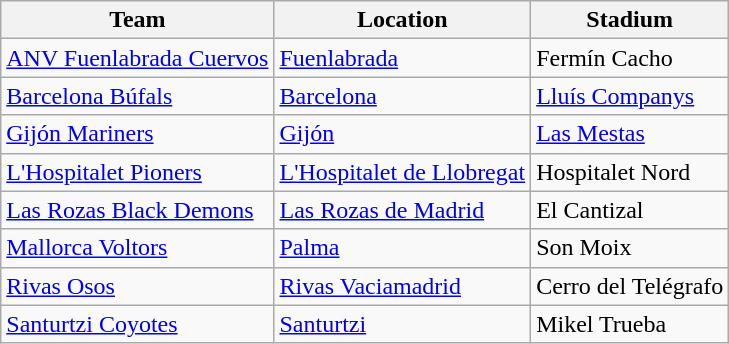<table class="wikitable sortable" style="text-align: left;">
<tr>
<th>Team</th>
<th>Location</th>
<th>Stadium</th>
</tr>
<tr>
<td><a href='#'>ANV Fuenlabrada Cuervos</a></td>
<td><a href='#'>Fuenlabrada</a></td>
<td>Fermín Cacho</td>
</tr>
<tr>
<td><a href='#'>Barcelona Búfals</a></td>
<td><a href='#'>Barcelona</a></td>
<td><a href='#'>Lluís Companys</a></td>
</tr>
<tr>
<td><a href='#'>Gijón Mariners</a></td>
<td><a href='#'>Gijón</a></td>
<td><a href='#'>Las Mestas</a></td>
</tr>
<tr>
<td><a href='#'>L'Hospitalet Pioners</a></td>
<td><a href='#'>L'Hospitalet de Llobregat</a></td>
<td>Hospitalet Nord</td>
</tr>
<tr>
<td><a href='#'>Las Rozas Black Demons</a></td>
<td><a href='#'>Las Rozas de Madrid</a></td>
<td>El Cantizal</td>
</tr>
<tr>
<td><a href='#'>Mallorca Voltors</a></td>
<td><a href='#'>Palma</a></td>
<td>Son Moix</td>
</tr>
<tr>
<td><a href='#'>Rivas Osos</a></td>
<td><a href='#'>Rivas Vaciamadrid</a></td>
<td>Cerro del Telégrafo</td>
</tr>
<tr>
<td><a href='#'>Santurtzi Coyotes</a></td>
<td><a href='#'>Santurtzi</a></td>
<td>Mikel Trueba</td>
</tr>
</table>
